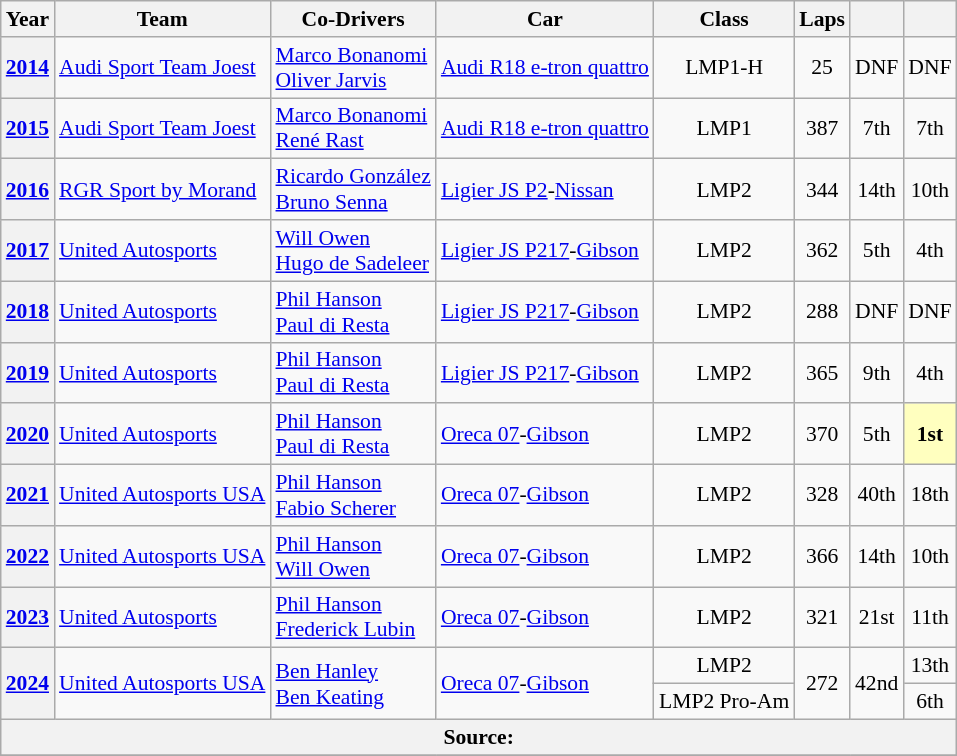<table class="wikitable" style="text-align:center; font-size:90%">
<tr>
<th>Year</th>
<th>Team</th>
<th>Co-Drivers</th>
<th>Car</th>
<th>Class</th>
<th>Laps</th>
<th></th>
<th></th>
</tr>
<tr>
<th><a href='#'>2014</a></th>
<td align="left"> <a href='#'>Audi Sport Team Joest</a></td>
<td align="left"> <a href='#'>Marco Bonanomi</a><br> <a href='#'>Oliver Jarvis</a></td>
<td align="left" nowrap><a href='#'>Audi R18 e-tron quattro</a></td>
<td>LMP1-H</td>
<td>25</td>
<td>DNF</td>
<td>DNF</td>
</tr>
<tr>
<th><a href='#'>2015</a></th>
<td align="left"> <a href='#'>Audi Sport Team Joest</a></td>
<td align="left"> <a href='#'>Marco Bonanomi</a><br> <a href='#'>René Rast</a></td>
<td align="left"><a href='#'>Audi R18 e-tron quattro</a></td>
<td>LMP1</td>
<td>387</td>
<td>7th</td>
<td>7th</td>
</tr>
<tr>
<th><a href='#'>2016</a></th>
<td align="left"> <a href='#'>RGR Sport by Morand</a></td>
<td align="left" nowrap> <a href='#'>Ricardo González</a><br> <a href='#'>Bruno Senna</a></td>
<td align="left"><a href='#'>Ligier JS P2</a>-<a href='#'>Nissan</a></td>
<td>LMP2</td>
<td>344</td>
<td>14th</td>
<td>10th</td>
</tr>
<tr>
<th><a href='#'>2017</a></th>
<td align="left"> <a href='#'>United Autosports</a></td>
<td align="left"> <a href='#'>Will Owen</a><br> <a href='#'>Hugo de Sadeleer</a></td>
<td align="left"><a href='#'>Ligier JS P217</a>-<a href='#'>Gibson</a></td>
<td>LMP2</td>
<td>362</td>
<td>5th</td>
<td>4th</td>
</tr>
<tr>
<th><a href='#'>2018</a></th>
<td align="left"> <a href='#'>United Autosports</a></td>
<td align="left"> <a href='#'>Phil Hanson</a><br> <a href='#'>Paul di Resta</a></td>
<td align="left"><a href='#'>Ligier JS P217</a>-<a href='#'>Gibson</a></td>
<td>LMP2</td>
<td>288</td>
<td>DNF</td>
<td>DNF</td>
</tr>
<tr>
<th><a href='#'>2019</a></th>
<td align="left"> <a href='#'>United Autosports</a></td>
<td align="left"> <a href='#'>Phil Hanson</a><br> <a href='#'>Paul di Resta</a></td>
<td align="left"><a href='#'>Ligier JS P217</a>-<a href='#'>Gibson</a></td>
<td>LMP2</td>
<td>365</td>
<td>9th</td>
<td>4th</td>
</tr>
<tr>
<th><a href='#'>2020</a></th>
<td align="left"> <a href='#'>United Autosports</a></td>
<td align="left"> <a href='#'>Phil Hanson</a><br> <a href='#'>Paul di Resta</a></td>
<td align="left"><a href='#'>Oreca 07</a>-<a href='#'>Gibson</a></td>
<td>LMP2</td>
<td>370</td>
<td>5th</td>
<td style="background:#FFFFBF;"><strong>1st</strong></td>
</tr>
<tr>
<th><a href='#'>2021</a></th>
<td align="left"> <a href='#'>United Autosports USA</a></td>
<td align="left"> <a href='#'>Phil Hanson</a><br> <a href='#'>Fabio Scherer</a></td>
<td align="left"><a href='#'>Oreca 07</a>-<a href='#'>Gibson</a></td>
<td>LMP2</td>
<td>328</td>
<td>40th</td>
<td>18th</td>
</tr>
<tr>
<th><a href='#'>2022</a></th>
<td align="left"> <a href='#'>United Autosports USA</a></td>
<td align="left"> <a href='#'>Phil Hanson</a><br> <a href='#'>Will Owen</a></td>
<td align="left"><a href='#'>Oreca 07</a>-<a href='#'>Gibson</a></td>
<td>LMP2</td>
<td>366</td>
<td>14th</td>
<td>10th</td>
</tr>
<tr>
<th><a href='#'>2023</a></th>
<td align="left"> <a href='#'>United Autosports</a></td>
<td align="left"> <a href='#'>Phil Hanson</a><br> <a href='#'>Frederick Lubin</a></td>
<td align="left"><a href='#'>Oreca 07</a>-<a href='#'>Gibson</a></td>
<td>LMP2</td>
<td>321</td>
<td>21st</td>
<td>11th</td>
</tr>
<tr>
<th rowspan="2"><a href='#'>2024</a></th>
<td rowspan="2" align="left" nowrap> <a href='#'>United Autosports USA</a></td>
<td rowspan="2" align="left"> <a href='#'>Ben Hanley</a><br> <a href='#'>Ben Keating</a></td>
<td rowspan="2" align="left"><a href='#'>Oreca 07</a>-<a href='#'>Gibson</a></td>
<td>LMP2</td>
<td rowspan="2">272</td>
<td rowspan="2">42nd</td>
<td>13th</td>
</tr>
<tr>
<td>LMP2 Pro-Am</td>
<td>6th</td>
</tr>
<tr>
<th colspan="8">Source:</th>
</tr>
<tr>
</tr>
</table>
